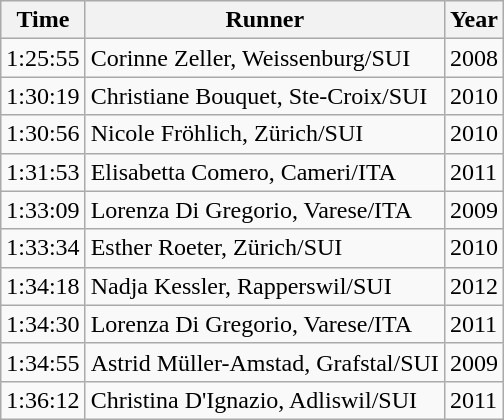<table class=wikitable>
<tr>
<th>Time</th>
<th>Runner</th>
<th>Year</th>
</tr>
<tr>
<td>1:25:55</td>
<td>Corinne Zeller, Weissenburg/SUI</td>
<td>2008</td>
</tr>
<tr>
<td>1:30:19</td>
<td>Christiane Bouquet, Ste-Croix/SUI</td>
<td>2010</td>
</tr>
<tr>
<td>1:30:56</td>
<td>Nicole Fröhlich, Zürich/SUI</td>
<td>2010</td>
</tr>
<tr>
<td>1:31:53</td>
<td>Elisabetta Comero, Cameri/ITA</td>
<td>2011</td>
</tr>
<tr>
<td>1:33:09</td>
<td>Lorenza Di Gregorio, Varese/ITA</td>
<td>2009</td>
</tr>
<tr>
<td>1:33:34</td>
<td>Esther Roeter, Zürich/SUI</td>
<td>2010</td>
</tr>
<tr>
<td>1:34:18</td>
<td>Nadja Kessler, Rapperswil/SUI</td>
<td>2012</td>
</tr>
<tr>
<td>1:34:30</td>
<td>Lorenza Di Gregorio, Varese/ITA</td>
<td>2011</td>
</tr>
<tr>
<td>1:34:55</td>
<td>Astrid Müller-Amstad, Grafstal/SUI</td>
<td>2009</td>
</tr>
<tr>
<td>1:36:12</td>
<td>Christina D'Ignazio, Adliswil/SUI</td>
<td>2011</td>
</tr>
</table>
